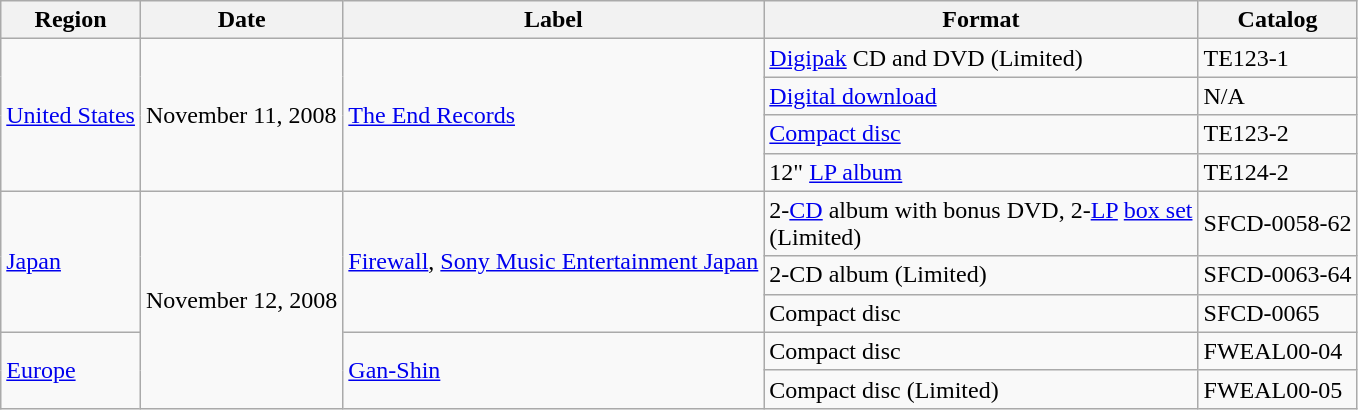<table class="wikitable">
<tr>
<th>Region</th>
<th>Date</th>
<th>Label</th>
<th>Format</th>
<th>Catalog</th>
</tr>
<tr>
<td rowspan="4"><a href='#'>United States</a></td>
<td rowspan="4">November 11, 2008</td>
<td rowspan="4"><a href='#'>The End Records</a></td>
<td><a href='#'>Digipak</a> CD and DVD (Limited)</td>
<td>TE123-1</td>
</tr>
<tr>
<td><a href='#'>Digital download</a></td>
<td>N/A</td>
</tr>
<tr>
<td><a href='#'>Compact disc</a></td>
<td>TE123-2</td>
</tr>
<tr>
<td>12" <a href='#'>LP album</a></td>
<td>TE124-2</td>
</tr>
<tr>
<td rowspan="3"><a href='#'>Japan</a></td>
<td rowspan="5">November 12, 2008</td>
<td rowspan="3"><a href='#'>Firewall</a>, <a href='#'>Sony Music Entertainment Japan</a></td>
<td>2-<a href='#'>CD</a> album with bonus DVD, 2-<a href='#'>LP</a> <a href='#'>box set</a><br>(Limited)</td>
<td>SFCD-0058-62</td>
</tr>
<tr>
<td>2-CD album (Limited)</td>
<td>SFCD-0063-64</td>
</tr>
<tr>
<td>Compact disc</td>
<td>SFCD-0065</td>
</tr>
<tr>
<td rowspan="2"><a href='#'>Europe</a></td>
<td rowspan="2"><a href='#'>Gan-Shin</a></td>
<td>Compact disc</td>
<td>FWEAL00-04</td>
</tr>
<tr>
<td>Compact disc (Limited)</td>
<td>FWEAL00-05</td>
</tr>
</table>
